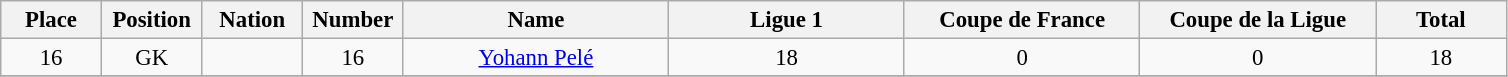<table class="wikitable" style="font-size: 95%; text-align: center;">
<tr>
<th width=60>Place</th>
<th width=60>Position</th>
<th width=60>Nation</th>
<th width=60>Number</th>
<th width=170>Name</th>
<th width=150>Ligue 1</th>
<th width=150>Coupe de France</th>
<th width=150>Coupe de la Ligue</th>
<th width=80><strong>Total</strong></th>
</tr>
<tr>
<td>16</td>
<td>GK</td>
<td></td>
<td>16</td>
<td><a href='#'>Yohann Pelé</a></td>
<td>18</td>
<td>0</td>
<td>0</td>
<td>18</td>
</tr>
<tr>
</tr>
</table>
